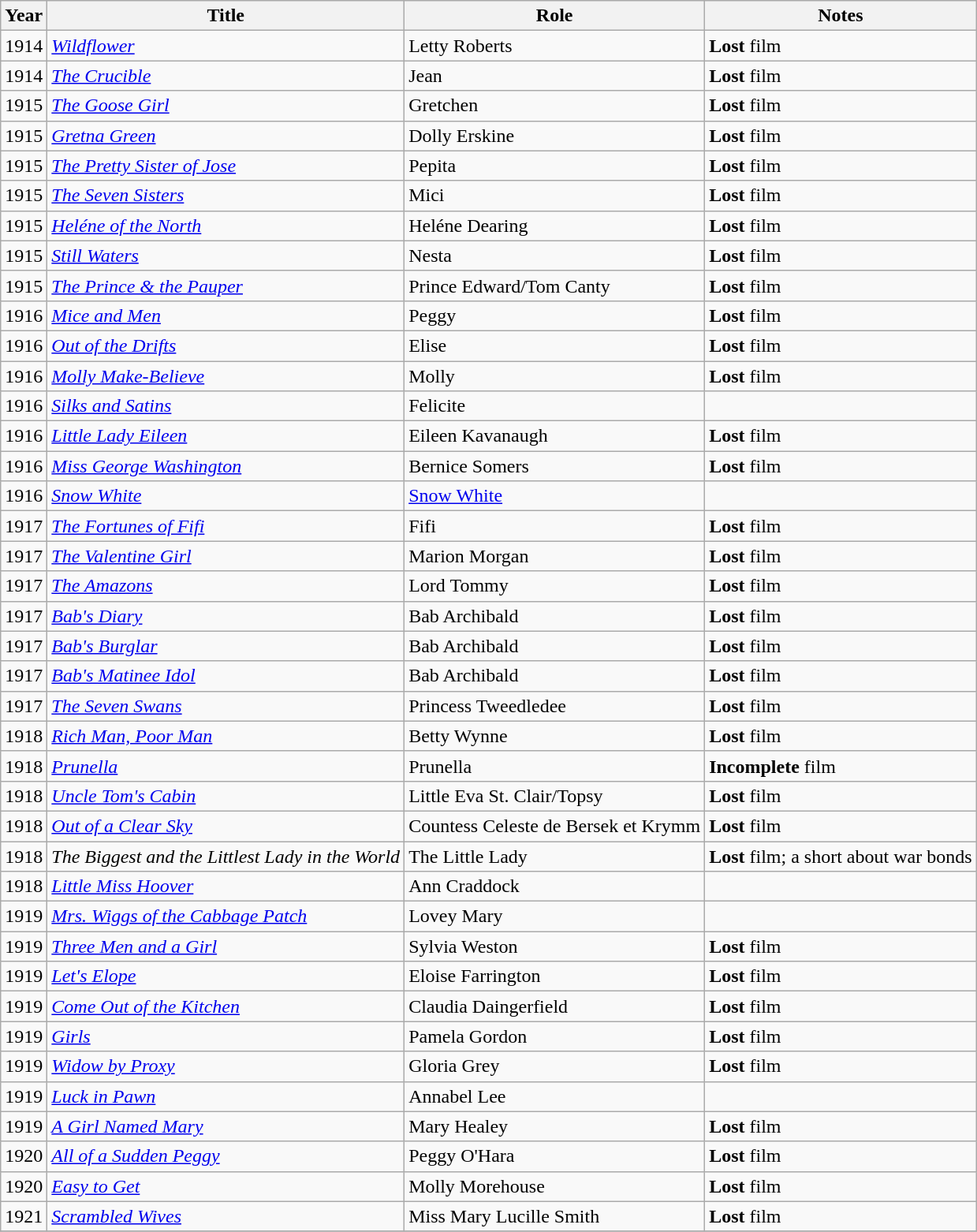<table class="wikitable sortable">
<tr>
<th>Year</th>
<th>Title</th>
<th>Role</th>
<th class="unsortable">Notes</th>
</tr>
<tr>
<td>1914</td>
<td><em><a href='#'>Wildflower</a></em></td>
<td>Letty Roberts</td>
<td><strong>Lost</strong> film</td>
</tr>
<tr>
<td>1914</td>
<td><em><a href='#'>The Crucible</a></em></td>
<td>Jean</td>
<td><strong>Lost</strong> film</td>
</tr>
<tr>
<td>1915</td>
<td><em><a href='#'>The Goose Girl</a></em></td>
<td>Gretchen</td>
<td><strong>Lost</strong> film</td>
</tr>
<tr>
<td>1915</td>
<td><em><a href='#'>Gretna Green</a></em></td>
<td>Dolly Erskine</td>
<td><strong>Lost</strong> film</td>
</tr>
<tr>
<td>1915</td>
<td><em><a href='#'>The Pretty Sister of Jose</a></em></td>
<td>Pepita</td>
<td><strong>Lost</strong> film</td>
</tr>
<tr>
<td>1915</td>
<td><em><a href='#'>The Seven Sisters</a></em></td>
<td>Mici</td>
<td><strong>Lost</strong> film</td>
</tr>
<tr>
<td>1915</td>
<td><em><a href='#'>Heléne of the North</a></em></td>
<td>Heléne Dearing</td>
<td><strong>Lost</strong> film</td>
</tr>
<tr>
<td>1915</td>
<td><em><a href='#'>Still Waters</a></em></td>
<td>Nesta</td>
<td><strong>Lost</strong> film</td>
</tr>
<tr>
<td>1915</td>
<td><em><a href='#'>The Prince & the Pauper</a></em></td>
<td>Prince Edward/Tom Canty</td>
<td><strong>Lost</strong> film</td>
</tr>
<tr>
<td>1916</td>
<td><em><a href='#'>Mice and Men</a></em></td>
<td>Peggy</td>
<td><strong>Lost</strong> film</td>
</tr>
<tr>
<td>1916</td>
<td><em><a href='#'>Out of the Drifts</a></em></td>
<td>Elise</td>
<td><strong>Lost</strong> film</td>
</tr>
<tr>
<td>1916</td>
<td><em><a href='#'>Molly Make-Believe</a></em></td>
<td>Molly</td>
<td><strong>Lost</strong> film</td>
</tr>
<tr>
<td>1916</td>
<td><em><a href='#'>Silks and Satins</a></em></td>
<td>Felicite</td>
<td></td>
</tr>
<tr>
<td>1916</td>
<td><em><a href='#'>Little Lady Eileen</a></em></td>
<td>Eileen Kavanaugh</td>
<td><strong>Lost</strong> film</td>
</tr>
<tr>
<td>1916</td>
<td><em><a href='#'>Miss George Washington</a></em></td>
<td>Bernice Somers</td>
<td><strong>Lost</strong> film</td>
</tr>
<tr>
<td>1916</td>
<td><em><a href='#'>Snow White</a></em></td>
<td><a href='#'>Snow White</a></td>
<td></td>
</tr>
<tr>
<td>1917</td>
<td><em><a href='#'>The Fortunes of Fifi</a></em></td>
<td>Fifi</td>
<td><strong>Lost</strong> film</td>
</tr>
<tr>
<td>1917</td>
<td><em><a href='#'>The Valentine Girl</a></em></td>
<td>Marion Morgan</td>
<td><strong>Lost</strong> film</td>
</tr>
<tr>
<td>1917</td>
<td><em><a href='#'>The Amazons</a></em></td>
<td>Lord Tommy</td>
<td><strong>Lost</strong> film</td>
</tr>
<tr>
<td>1917</td>
<td><em><a href='#'>Bab's Diary</a></em></td>
<td>Bab Archibald</td>
<td><strong>Lost</strong> film</td>
</tr>
<tr>
<td>1917</td>
<td><em><a href='#'>Bab's Burglar</a></em></td>
<td>Bab Archibald</td>
<td><strong>Lost</strong> film</td>
</tr>
<tr>
<td>1917</td>
<td><em><a href='#'>Bab's Matinee Idol</a></em></td>
<td>Bab Archibald</td>
<td><strong>Lost</strong> film</td>
</tr>
<tr>
<td>1917</td>
<td><em><a href='#'>The Seven Swans</a></em></td>
<td>Princess Tweedledee</td>
<td><strong>Lost</strong> film</td>
</tr>
<tr>
<td>1918</td>
<td><em><a href='#'>Rich Man, Poor Man</a></em></td>
<td>Betty Wynne</td>
<td><strong>Lost</strong> film</td>
</tr>
<tr>
<td>1918</td>
<td><em><a href='#'>Prunella</a></em></td>
<td>Prunella</td>
<td><strong>Incomplete</strong> film</td>
</tr>
<tr>
<td>1918</td>
<td><em><a href='#'>Uncle Tom's Cabin</a></em></td>
<td>Little Eva St. Clair/Topsy</td>
<td><strong>Lost</strong> film</td>
</tr>
<tr>
<td>1918</td>
<td><em><a href='#'>Out of a Clear Sky</a></em></td>
<td>Countess Celeste de Bersek et Krymm</td>
<td><strong>Lost</strong> film</td>
</tr>
<tr>
<td>1918</td>
<td><em>The Biggest and the Littlest Lady in the World</em></td>
<td>The Little Lady</td>
<td><strong>Lost</strong> film; a short about war bonds</td>
</tr>
<tr>
<td>1918</td>
<td><em><a href='#'>Little Miss Hoover</a></em></td>
<td>Ann Craddock</td>
<td></td>
</tr>
<tr>
<td>1919</td>
<td><em><a href='#'>Mrs. Wiggs of the Cabbage Patch</a></em></td>
<td>Lovey Mary</td>
<td></td>
</tr>
<tr>
<td>1919</td>
<td><em><a href='#'>Three Men and a Girl</a></em></td>
<td>Sylvia Weston</td>
<td><strong>Lost</strong> film</td>
</tr>
<tr>
<td>1919</td>
<td><em><a href='#'>Let's Elope</a></em></td>
<td>Eloise Farrington</td>
<td><strong>Lost</strong> film</td>
</tr>
<tr>
<td>1919</td>
<td><em><a href='#'>Come Out of the Kitchen</a></em></td>
<td>Claudia Daingerfield</td>
<td><strong>Lost</strong> film</td>
</tr>
<tr>
<td>1919</td>
<td><em><a href='#'>Girls</a></em></td>
<td>Pamela Gordon</td>
<td><strong>Lost</strong> film</td>
</tr>
<tr>
<td>1919</td>
<td><em><a href='#'>Widow by Proxy</a></em></td>
<td>Gloria Grey</td>
<td><strong>Lost</strong> film</td>
</tr>
<tr>
<td>1919</td>
<td><em><a href='#'>Luck in Pawn</a></em></td>
<td>Annabel Lee</td>
<td></td>
</tr>
<tr>
<td>1919</td>
<td><em><a href='#'>A Girl Named Mary</a></em></td>
<td>Mary Healey</td>
<td><strong>Lost</strong> film</td>
</tr>
<tr>
<td>1920</td>
<td><em><a href='#'>All of a Sudden Peggy</a></em></td>
<td>Peggy O'Hara</td>
<td><strong>Lost</strong> film</td>
</tr>
<tr>
<td>1920</td>
<td><em><a href='#'>Easy to Get</a></em></td>
<td>Molly Morehouse</td>
<td><strong>Lost</strong> film</td>
</tr>
<tr>
<td>1921</td>
<td><em><a href='#'>Scrambled Wives</a></em></td>
<td>Miss Mary Lucille Smith</td>
<td><strong>Lost</strong> film</td>
</tr>
<tr>
</tr>
</table>
